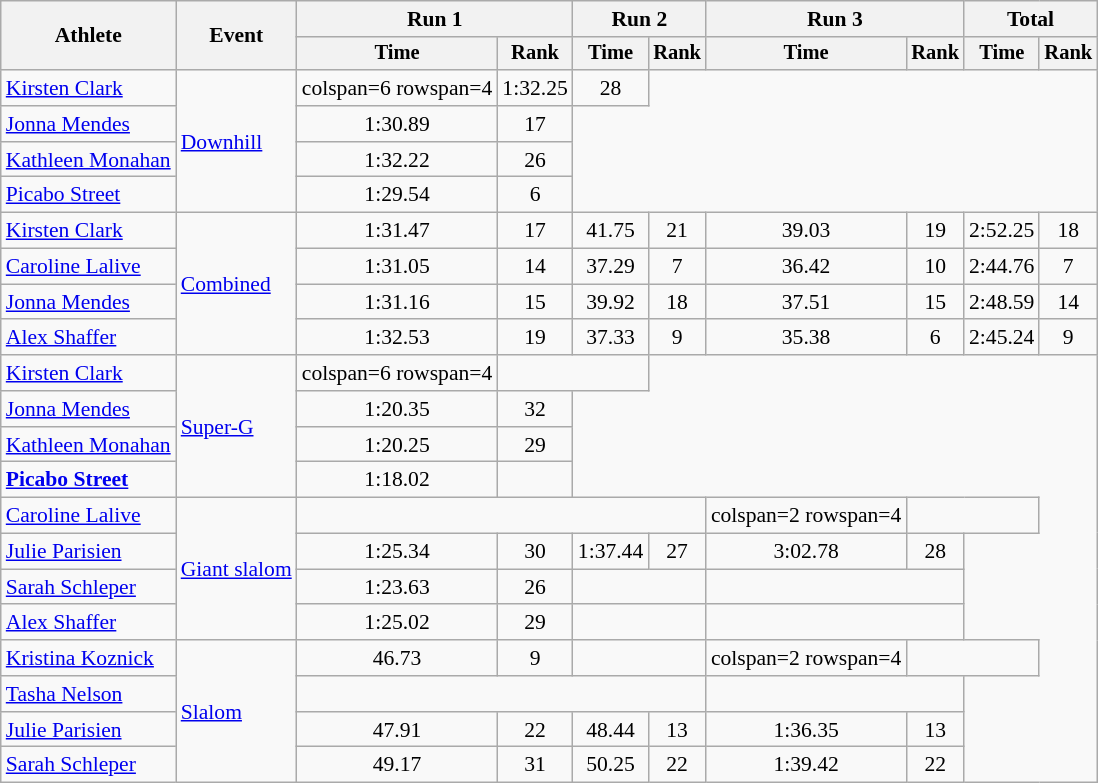<table class=wikitable style=font-size:90%;text-align:center>
<tr>
<th rowspan=2>Athlete</th>
<th rowspan=2>Event</th>
<th colspan=2>Run 1</th>
<th colspan=2>Run 2</th>
<th colspan=2>Run 3</th>
<th colspan=2>Total</th>
</tr>
<tr style=font-size:95%>
<th>Time</th>
<th>Rank</th>
<th>Time</th>
<th>Rank</th>
<th>Time</th>
<th>Rank</th>
<th>Time</th>
<th>Rank</th>
</tr>
<tr>
<td align=left><a href='#'>Kirsten Clark</a></td>
<td align=left rowspan=4><a href='#'>Downhill</a></td>
<td>colspan=6 rowspan=4 </td>
<td>1:32.25</td>
<td>28</td>
</tr>
<tr>
<td align=left><a href='#'>Jonna Mendes</a></td>
<td>1:30.89</td>
<td>17</td>
</tr>
<tr>
<td align=left><a href='#'>Kathleen Monahan</a></td>
<td>1:32.22</td>
<td>26</td>
</tr>
<tr>
<td align=left><a href='#'>Picabo Street</a></td>
<td>1:29.54</td>
<td>6</td>
</tr>
<tr>
<td align=left><a href='#'>Kirsten Clark</a></td>
<td align=left rowspan=4><a href='#'>Combined</a></td>
<td>1:31.47</td>
<td>17</td>
<td>41.75</td>
<td>21</td>
<td>39.03</td>
<td>19</td>
<td>2:52.25</td>
<td>18</td>
</tr>
<tr>
<td align=left><a href='#'>Caroline Lalive</a></td>
<td>1:31.05</td>
<td>14</td>
<td>37.29</td>
<td>7</td>
<td>36.42</td>
<td>10</td>
<td>2:44.76</td>
<td>7</td>
</tr>
<tr>
<td align=left><a href='#'>Jonna Mendes</a></td>
<td>1:31.16</td>
<td>15</td>
<td>39.92</td>
<td>18</td>
<td>37.51</td>
<td>15</td>
<td>2:48.59</td>
<td>14</td>
</tr>
<tr>
<td align=left><a href='#'>Alex Shaffer</a></td>
<td>1:32.53</td>
<td>19</td>
<td>37.33</td>
<td>9</td>
<td>35.38</td>
<td>6</td>
<td>2:45.24</td>
<td>9</td>
</tr>
<tr>
<td align=left><a href='#'>Kirsten Clark</a></td>
<td align=left rowspan=4><a href='#'>Super-G</a></td>
<td>colspan=6 rowspan=4 </td>
<td colspan=2></td>
</tr>
<tr>
<td align=left><a href='#'>Jonna Mendes</a></td>
<td>1:20.35</td>
<td>32</td>
</tr>
<tr>
<td align=left><a href='#'>Kathleen Monahan</a></td>
<td>1:20.25</td>
<td>29</td>
</tr>
<tr>
<td align=left><strong><a href='#'>Picabo Street</a></strong></td>
<td>1:18.02</td>
<td></td>
</tr>
<tr>
<td align=left><a href='#'>Caroline Lalive</a></td>
<td align=left rowspan=4><a href='#'>Giant slalom</a></td>
<td colspan=4></td>
<td>colspan=2 rowspan=4 </td>
<td colspan=2></td>
</tr>
<tr>
<td align=left><a href='#'>Julie Parisien</a></td>
<td>1:25.34</td>
<td>30</td>
<td>1:37.44</td>
<td>27</td>
<td>3:02.78</td>
<td>28</td>
</tr>
<tr>
<td align=left><a href='#'>Sarah Schleper</a></td>
<td>1:23.63</td>
<td>26</td>
<td colspan=2></td>
<td colspan=2></td>
</tr>
<tr>
<td align=left><a href='#'>Alex Shaffer</a></td>
<td>1:25.02</td>
<td>29</td>
<td colspan=2></td>
<td colspan=2></td>
</tr>
<tr>
<td align=left><a href='#'>Kristina Koznick</a></td>
<td align=left rowspan=4><a href='#'>Slalom</a></td>
<td>46.73</td>
<td>9</td>
<td colspan=2></td>
<td>colspan=2 rowspan=4 </td>
<td colspan=2></td>
</tr>
<tr>
<td align=left><a href='#'>Tasha Nelson</a></td>
<td colspan=4></td>
<td colspan=2></td>
</tr>
<tr>
<td align=left><a href='#'>Julie Parisien</a></td>
<td>47.91</td>
<td>22</td>
<td>48.44</td>
<td>13</td>
<td>1:36.35</td>
<td>13</td>
</tr>
<tr>
<td align=left><a href='#'>Sarah Schleper</a></td>
<td>49.17</td>
<td>31</td>
<td>50.25</td>
<td>22</td>
<td>1:39.42</td>
<td>22</td>
</tr>
</table>
